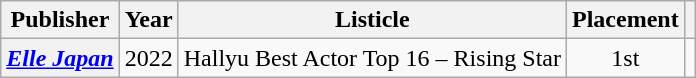<table class="wikitable plainrowheaders">
<tr>
<th scope="col">Publisher</th>
<th scope="col">Year</th>
<th scope="col">Listicle</th>
<th scope="col">Placement</th>
<th scope="col" class="unsortable"></th>
</tr>
<tr>
<th scope="row"><em><a href='#'>Elle Japan</a></em></th>
<td style="text-align:center;">2022</td>
<td>Hallyu Best Actor Top 16 – Rising Star</td>
<td style="text-align:center;">1st</td>
<td style="text-align:center;"></td>
</tr>
</table>
